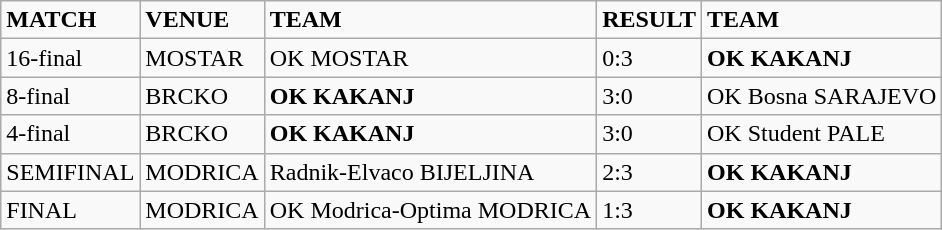<table class="wikitable">
<tr>
<td><strong>MATCH</strong></td>
<td><strong>VENUE</strong></td>
<td><strong>TEAM</strong></td>
<td><strong>RESULT</strong></td>
<td><strong>TEAM</strong></td>
</tr>
<tr>
<td>16-final</td>
<td>MOSTAR</td>
<td>OK MOSTAR</td>
<td>0:3</td>
<td><strong>OK KAKANJ</strong></td>
</tr>
<tr>
<td>8-final</td>
<td>BRCKO</td>
<td><strong>OK KAKANJ</strong></td>
<td>3:0</td>
<td>OK Bosna SARAJEVO</td>
</tr>
<tr>
<td>4-final</td>
<td>BRCKO</td>
<td><strong>OK KAKANJ</strong></td>
<td>3:0</td>
<td>OK Student PALE</td>
</tr>
<tr>
<td>SEMIFINAL</td>
<td>MODRICA</td>
<td>Radnik-Elvaco BIJELJINA</td>
<td>2:3</td>
<td><strong>OK KAKANJ</strong></td>
</tr>
<tr>
<td>FINAL</td>
<td>MODRICA</td>
<td>OK Modrica-Optima MODRICA</td>
<td>1:3</td>
<td><strong>OK KAKANJ</strong></td>
</tr>
</table>
